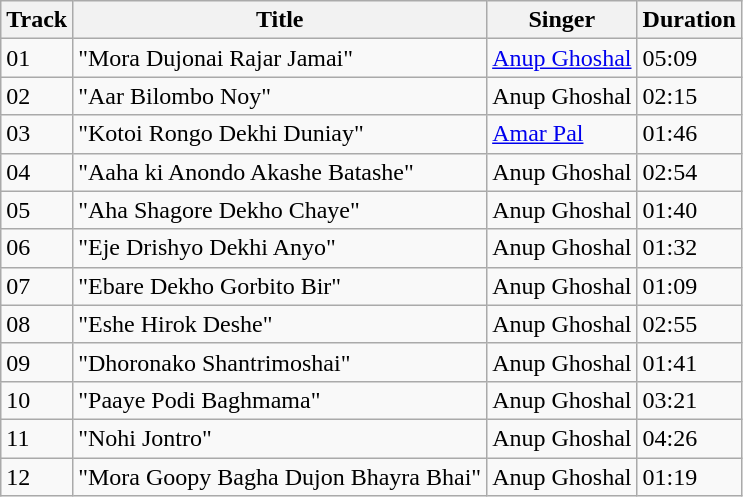<table class="wikitable sortable">
<tr>
<th>Track</th>
<th>Title</th>
<th>Singer</th>
<th>Duration</th>
</tr>
<tr>
<td>01</td>
<td>"Mora Dujonai Rajar Jamai"</td>
<td><a href='#'>Anup Ghoshal</a></td>
<td>05:09</td>
</tr>
<tr>
<td>02</td>
<td>"Aar Bilombo Noy"</td>
<td>Anup Ghoshal</td>
<td>02:15</td>
</tr>
<tr>
<td>03</td>
<td>"Kotoi Rongo Dekhi Duniay"</td>
<td><a href='#'>Amar Pal</a></td>
<td>01:46</td>
</tr>
<tr>
<td>04</td>
<td>"Aaha ki Anondo Akashe Batashe"</td>
<td>Anup Ghoshal</td>
<td>02:54</td>
</tr>
<tr>
<td>05</td>
<td>"Aha Shagore Dekho Chaye"</td>
<td>Anup Ghoshal</td>
<td>01:40</td>
</tr>
<tr>
<td>06</td>
<td>"Eje Drishyo Dekhi Anyo"</td>
<td>Anup Ghoshal</td>
<td>01:32</td>
</tr>
<tr>
<td>07</td>
<td>"Ebare Dekho Gorbito Bir"</td>
<td>Anup Ghoshal</td>
<td>01:09</td>
</tr>
<tr>
<td>08</td>
<td>"Eshe Hirok Deshe"</td>
<td>Anup Ghoshal</td>
<td>02:55</td>
</tr>
<tr>
<td>09</td>
<td>"Dhoronako Shantrimoshai"</td>
<td>Anup Ghoshal</td>
<td>01:41</td>
</tr>
<tr>
<td>10</td>
<td>"Paaye Podi Baghmama"</td>
<td>Anup Ghoshal</td>
<td>03:21</td>
</tr>
<tr>
<td>11</td>
<td>"Nohi Jontro"</td>
<td>Anup Ghoshal</td>
<td>04:26</td>
</tr>
<tr>
<td>12</td>
<td>"Mora Goopy Bagha Dujon Bhayra Bhai"</td>
<td>Anup Ghoshal</td>
<td>01:19</td>
</tr>
</table>
